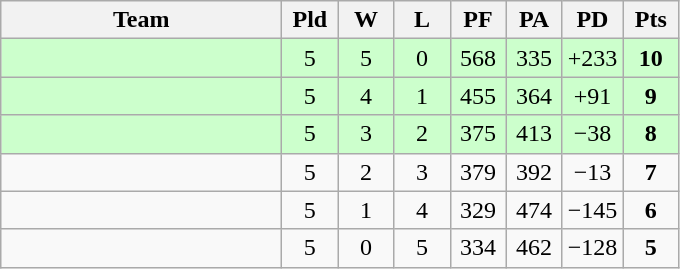<table class=wikitable style="text-align:center">
<tr>
<th width=180>Team</th>
<th width=30>Pld</th>
<th width=30>W</th>
<th width=30>L</th>
<th width=30>PF</th>
<th width=30>PA</th>
<th width=30>PD</th>
<th width=30>Pts</th>
</tr>
<tr bgcolor="#ccffcc">
<td align="left"></td>
<td>5</td>
<td>5</td>
<td>0</td>
<td>568</td>
<td>335</td>
<td>+233</td>
<td><strong>10</strong></td>
</tr>
<tr bgcolor="#ccffcc">
<td align="left"></td>
<td>5</td>
<td>4</td>
<td>1</td>
<td>455</td>
<td>364</td>
<td>+91</td>
<td><strong>9</strong></td>
</tr>
<tr bgcolor="#ccffcc">
<td align="left"></td>
<td>5</td>
<td>3</td>
<td>2</td>
<td>375</td>
<td>413</td>
<td>−38</td>
<td><strong>8</strong></td>
</tr>
<tr>
<td align="left"></td>
<td>5</td>
<td>2</td>
<td>3</td>
<td>379</td>
<td>392</td>
<td>−13</td>
<td><strong>7</strong></td>
</tr>
<tr>
<td align="left"></td>
<td>5</td>
<td>1</td>
<td>4</td>
<td>329</td>
<td>474</td>
<td>−145</td>
<td><strong>6</strong></td>
</tr>
<tr>
<td align="left"></td>
<td>5</td>
<td>0</td>
<td>5</td>
<td>334</td>
<td>462</td>
<td>−128</td>
<td><strong>5</strong></td>
</tr>
</table>
